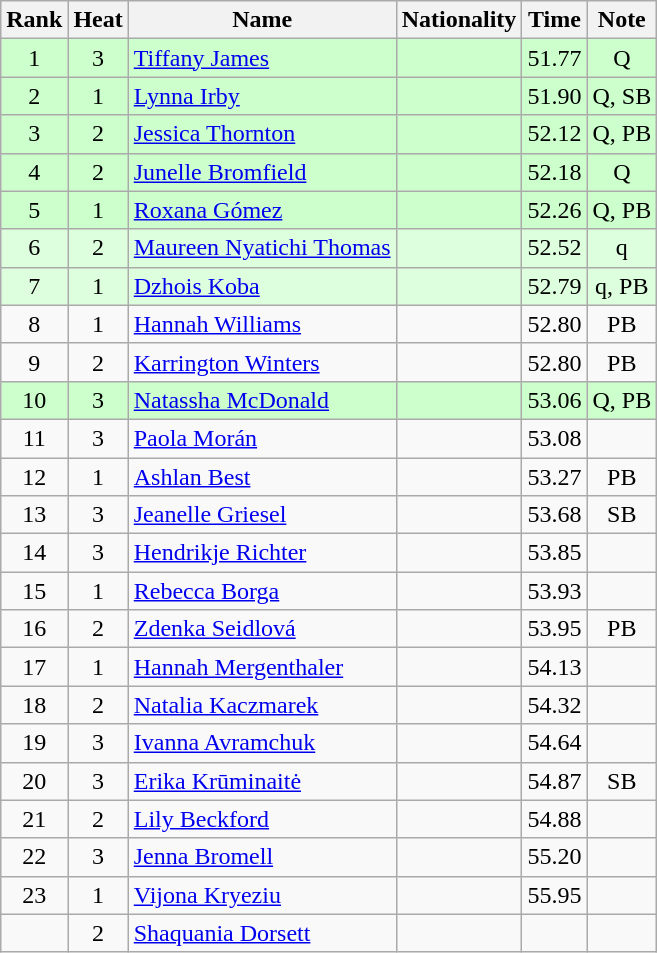<table class="wikitable sortable" style="text-align:center">
<tr>
<th>Rank</th>
<th>Heat</th>
<th>Name</th>
<th>Nationality</th>
<th>Time</th>
<th>Note</th>
</tr>
<tr bgcolor=ccffcc>
<td>1</td>
<td>3</td>
<td align=left><a href='#'>Tiffany James</a></td>
<td align=left></td>
<td>51.77</td>
<td>Q</td>
</tr>
<tr bgcolor=ccffcc>
<td>2</td>
<td>1</td>
<td align=left><a href='#'>Lynna Irby</a></td>
<td align=left></td>
<td>51.90</td>
<td>Q, SB</td>
</tr>
<tr bgcolor=ccffcc>
<td>3</td>
<td>2</td>
<td align=left><a href='#'>Jessica Thornton</a></td>
<td align=left></td>
<td>52.12</td>
<td>Q, PB</td>
</tr>
<tr bgcolor=ccffcc>
<td>4</td>
<td>2</td>
<td align=left><a href='#'>Junelle Bromfield</a></td>
<td align=left></td>
<td>52.18</td>
<td>Q</td>
</tr>
<tr bgcolor=ccffcc>
<td>5</td>
<td>1</td>
<td align=left><a href='#'>Roxana Gómez</a></td>
<td align=left></td>
<td>52.26</td>
<td>Q, PB</td>
</tr>
<tr bgcolor=ddffdd>
<td>6</td>
<td>2</td>
<td align=left><a href='#'>Maureen Nyatichi Thomas</a></td>
<td align=left></td>
<td>52.52</td>
<td>q</td>
</tr>
<tr bgcolor=ddffdd>
<td>7</td>
<td>1</td>
<td align=left><a href='#'>Dzhois Koba</a></td>
<td align=left></td>
<td>52.79</td>
<td>q, PB</td>
</tr>
<tr>
<td>8</td>
<td>1</td>
<td align=left><a href='#'>Hannah Williams</a></td>
<td align=left></td>
<td>52.80</td>
<td>PB</td>
</tr>
<tr>
<td>9</td>
<td>2</td>
<td align=left><a href='#'>Karrington Winters</a></td>
<td align=left></td>
<td>52.80</td>
<td>PB</td>
</tr>
<tr bgcolor=ccffcc>
<td>10</td>
<td>3</td>
<td align=left><a href='#'>Natassha McDonald</a></td>
<td align=left></td>
<td>53.06</td>
<td>Q, PB</td>
</tr>
<tr>
<td>11</td>
<td>3</td>
<td align=left><a href='#'>Paola Morán</a></td>
<td align=left></td>
<td>53.08</td>
<td></td>
</tr>
<tr>
<td>12</td>
<td>1</td>
<td align=left><a href='#'>Ashlan Best</a></td>
<td align=left></td>
<td>53.27</td>
<td>PB</td>
</tr>
<tr>
<td>13</td>
<td>3</td>
<td align=left><a href='#'>Jeanelle Griesel</a></td>
<td align=left></td>
<td>53.68</td>
<td>SB</td>
</tr>
<tr>
<td>14</td>
<td>3</td>
<td align=left><a href='#'>Hendrikje Richter</a></td>
<td align=left></td>
<td>53.85</td>
<td></td>
</tr>
<tr>
<td>15</td>
<td>1</td>
<td align=left><a href='#'>Rebecca Borga</a></td>
<td align=left></td>
<td>53.93</td>
<td></td>
</tr>
<tr>
<td>16</td>
<td>2</td>
<td align=left><a href='#'>Zdenka Seidlová</a></td>
<td align=left></td>
<td>53.95</td>
<td>PB</td>
</tr>
<tr>
<td>17</td>
<td>1</td>
<td align=left><a href='#'>Hannah Mergenthaler</a></td>
<td align=left></td>
<td>54.13</td>
<td></td>
</tr>
<tr>
<td>18</td>
<td>2</td>
<td align=left><a href='#'>Natalia Kaczmarek</a></td>
<td align=left></td>
<td>54.32</td>
<td></td>
</tr>
<tr>
<td>19</td>
<td>3</td>
<td align=left><a href='#'>Ivanna Avramchuk</a></td>
<td align=left></td>
<td>54.64</td>
<td></td>
</tr>
<tr>
<td>20</td>
<td>3</td>
<td align=left><a href='#'>Erika Krūminaitė</a></td>
<td align=left></td>
<td>54.87</td>
<td>SB</td>
</tr>
<tr>
<td>21</td>
<td>2</td>
<td align=left><a href='#'>Lily Beckford</a></td>
<td align=left></td>
<td>54.88</td>
<td></td>
</tr>
<tr>
<td>22</td>
<td>3</td>
<td align=left><a href='#'>Jenna Bromell</a></td>
<td align=left></td>
<td>55.20</td>
<td></td>
</tr>
<tr>
<td>23</td>
<td>1</td>
<td align=left><a href='#'>Vijona Kryeziu</a></td>
<td align=left></td>
<td>55.95</td>
<td></td>
</tr>
<tr>
<td></td>
<td>2</td>
<td align=left><a href='#'>Shaquania Dorsett</a></td>
<td align=left></td>
<td></td>
<td></td>
</tr>
</table>
